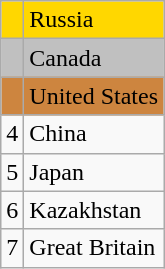<table class="wikitable">
<tr style="background:gold;">
<td align=center></td>
<td> Russia</td>
</tr>
<tr style="background:silver;">
<td align=center></td>
<td> Canada</td>
</tr>
<tr style="background:peru;">
<td align=center></td>
<td> United States</td>
</tr>
<tr>
<td align=center>4</td>
<td> China</td>
</tr>
<tr>
<td align=center>5</td>
<td> Japan</td>
</tr>
<tr>
<td align=center>6</td>
<td> Kazakhstan</td>
</tr>
<tr>
<td align=center>7</td>
<td> Great Britain</td>
</tr>
</table>
